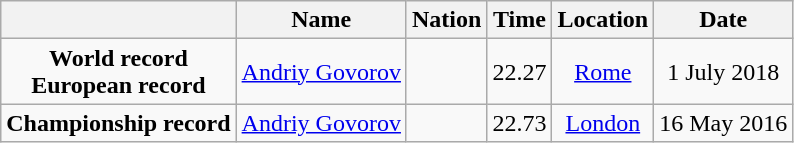<table class=wikitable style=text-align:center>
<tr>
<th></th>
<th>Name</th>
<th>Nation</th>
<th>Time</th>
<th>Location</th>
<th>Date</th>
</tr>
<tr>
<td><strong>World record<br>European record</strong></td>
<td align=left><a href='#'>Andriy Govorov</a></td>
<td align=left></td>
<td align=left>22.27</td>
<td><a href='#'>Rome</a></td>
<td>1 July 2018</td>
</tr>
<tr>
<td><strong>Championship record</strong></td>
<td align=left><a href='#'>Andriy Govorov</a></td>
<td align=left></td>
<td align=left>22.73</td>
<td><a href='#'>London</a></td>
<td>16 May 2016</td>
</tr>
</table>
